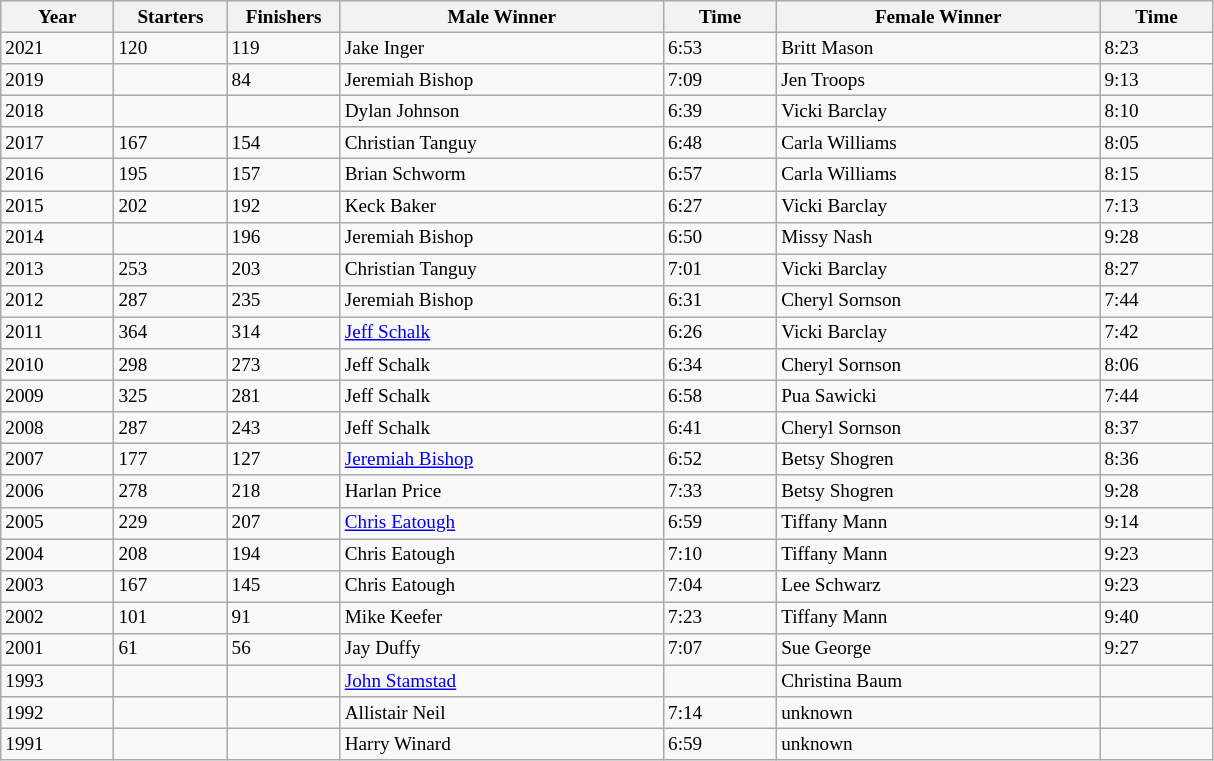<table class="wikitable sortable" width:50%; style="font-size:80%; "background:yellow;>
<tr>
<th style="width:7%;">Year</th>
<th style="width:7%;">Starters</th>
<th style="width:7%;">Finishers</th>
<th style="width:20%;">Male Winner</th>
<th style="width:7%;" data-sort-type="time">Time</th>
<th style="width:20%;">Female Winner</th>
<th style="width:7%;" data-sort-type="time">Time</th>
</tr>
<tr>
<td>2021</td>
<td>120</td>
<td>119</td>
<td>Jake Inger</td>
<td>6:53</td>
<td>Britt Mason</td>
<td>8:23</td>
</tr>
<tr>
<td>2019</td>
<td></td>
<td>84</td>
<td>Jeremiah Bishop</td>
<td>7:09</td>
<td>Jen Troops</td>
<td>9:13</td>
</tr>
<tr>
<td>2018</td>
<td></td>
<td></td>
<td>Dylan Johnson</td>
<td>6:39</td>
<td>Vicki Barclay</td>
<td>8:10</td>
</tr>
<tr>
<td>2017</td>
<td>167</td>
<td>154</td>
<td>Christian Tanguy</td>
<td>6:48</td>
<td>Carla Williams</td>
<td>8:05</td>
</tr>
<tr>
<td>2016</td>
<td>195</td>
<td>157</td>
<td>Brian Schworm</td>
<td>6:57</td>
<td>Carla Williams</td>
<td>8:15</td>
</tr>
<tr>
<td>2015</td>
<td>202</td>
<td>192</td>
<td>Keck Baker</td>
<td>6:27</td>
<td>Vicki Barclay</td>
<td>7:13</td>
</tr>
<tr>
<td>2014</td>
<td></td>
<td>196</td>
<td>Jeremiah Bishop</td>
<td>6:50</td>
<td>Missy Nash</td>
<td>9:28</td>
</tr>
<tr>
<td>2013</td>
<td>253</td>
<td>203</td>
<td>Christian Tanguy</td>
<td>7:01</td>
<td>Vicki Barclay</td>
<td>8:27</td>
</tr>
<tr>
<td>2012</td>
<td>287</td>
<td>235</td>
<td>Jeremiah Bishop</td>
<td>6:31</td>
<td>Cheryl Sornson</td>
<td>7:44</td>
</tr>
<tr>
<td>2011</td>
<td>364</td>
<td>314</td>
<td><a href='#'>Jeff Schalk</a></td>
<td>6:26</td>
<td>Vicki Barclay</td>
<td>7:42</td>
</tr>
<tr>
<td>2010</td>
<td>298</td>
<td>273</td>
<td>Jeff Schalk</td>
<td>6:34</td>
<td>Cheryl Sornson</td>
<td>8:06</td>
</tr>
<tr>
<td>2009</td>
<td>325</td>
<td>281</td>
<td>Jeff Schalk</td>
<td>6:58</td>
<td>Pua Sawicki</td>
<td>7:44</td>
</tr>
<tr>
<td>2008</td>
<td>287</td>
<td>243</td>
<td>Jeff Schalk</td>
<td>6:41</td>
<td>Cheryl Sornson</td>
<td>8:37</td>
</tr>
<tr>
<td>2007</td>
<td>177</td>
<td>127</td>
<td><a href='#'>Jeremiah Bishop</a></td>
<td>6:52</td>
<td>Betsy Shogren</td>
<td>8:36</td>
</tr>
<tr>
<td>2006</td>
<td>278</td>
<td>218</td>
<td>Harlan Price</td>
<td>7:33</td>
<td>Betsy Shogren</td>
<td>9:28</td>
</tr>
<tr>
<td>2005</td>
<td>229</td>
<td>207</td>
<td><a href='#'>Chris Eatough</a></td>
<td>6:59</td>
<td>Tiffany Mann</td>
<td>9:14</td>
</tr>
<tr>
<td>2004</td>
<td>208</td>
<td>194</td>
<td>Chris Eatough</td>
<td>7:10</td>
<td>Tiffany Mann</td>
<td>9:23</td>
</tr>
<tr>
<td>2003</td>
<td>167</td>
<td>145</td>
<td>Chris Eatough</td>
<td>7:04</td>
<td>Lee Schwarz</td>
<td>9:23</td>
</tr>
<tr>
<td>2002</td>
<td>101</td>
<td>91</td>
<td>Mike Keefer</td>
<td>7:23</td>
<td>Tiffany Mann</td>
<td>9:40</td>
</tr>
<tr>
<td>2001</td>
<td>61</td>
<td>56</td>
<td>Jay Duffy</td>
<td>7:07</td>
<td>Sue George</td>
<td>9:27</td>
</tr>
<tr>
<td>1993</td>
<td></td>
<td></td>
<td><a href='#'>John Stamstad</a></td>
<td></td>
<td>Christina Baum</td>
<td></td>
</tr>
<tr>
<td>1992</td>
<td></td>
<td></td>
<td>Allistair Neil</td>
<td>7:14</td>
<td>unknown</td>
<td></td>
</tr>
<tr>
<td>1991</td>
<td></td>
<td></td>
<td>Harry Winard</td>
<td>6:59</td>
<td>unknown</td>
<td></td>
</tr>
</table>
